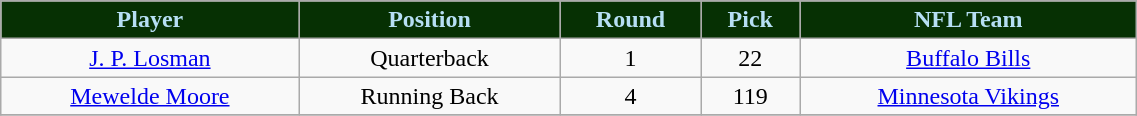<table class="wikitable" width="60%">
<tr align="center"  style="background:#063003;color:#B6DFF4;">
<td><strong>Player</strong></td>
<td><strong>Position</strong></td>
<td><strong>Round</strong></td>
<td><strong>Pick</strong></td>
<td><strong>NFL Team</strong></td>
</tr>
<tr align="center" bgcolor="">
<td><a href='#'>J. P. Losman</a></td>
<td>Quarterback</td>
<td>1</td>
<td>22</td>
<td><a href='#'>Buffalo Bills</a></td>
</tr>
<tr align="center" bgcolor="">
<td><a href='#'>Mewelde Moore</a></td>
<td>Running Back</td>
<td>4</td>
<td>119</td>
<td><a href='#'>Minnesota Vikings</a></td>
</tr>
<tr align="center" bgcolor="">
</tr>
</table>
